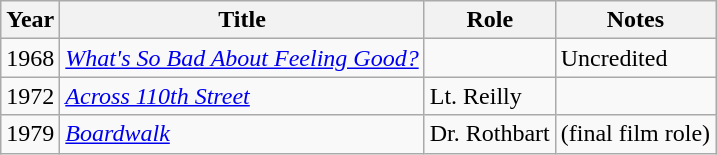<table class="wikitable">
<tr>
<th>Year</th>
<th>Title</th>
<th>Role</th>
<th>Notes</th>
</tr>
<tr>
<td>1968</td>
<td><em><a href='#'>What's So Bad About Feeling Good?</a></em></td>
<td></td>
<td>Uncredited</td>
</tr>
<tr>
<td>1972</td>
<td><em><a href='#'>Across 110th Street</a></em></td>
<td>Lt. Reilly</td>
<td></td>
</tr>
<tr>
<td>1979</td>
<td><em><a href='#'>Boardwalk</a></em></td>
<td>Dr. Rothbart</td>
<td>(final film role)</td>
</tr>
</table>
